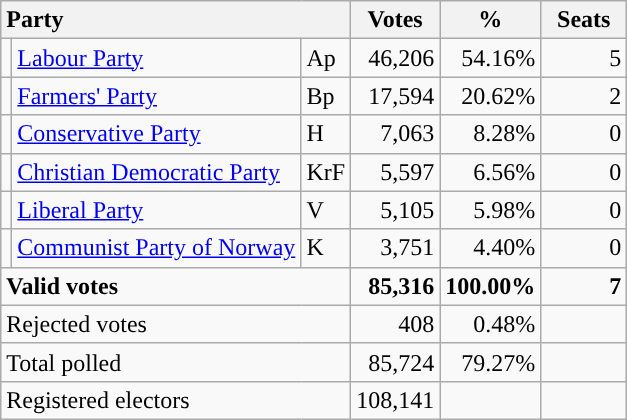<table class="wikitable" border="1" style="text-align:right;">
<tr>
<th style="text-align:left;" colspan=3>Party</th>
<th align=center width="50">Votes</th>
<th align=center width="50">%</th>
<th align=center width="50">Seats</th>
</tr>
<tr>
<td style="color:inherit;background:"></td>
<td align=left><a href='#'>Labour Party</a></td>
<td align=left>Ap</td>
<td>46,206</td>
<td>54.16%</td>
<td>5</td>
</tr>
<tr>
<td style="color:inherit;background:"></td>
<td align=left><a href='#'>Farmers' Party</a></td>
<td align=left>Bp</td>
<td>17,594</td>
<td>20.62%</td>
<td>2</td>
</tr>
<tr>
<td style="color:inherit;background:"></td>
<td align=left><a href='#'>Conservative Party</a></td>
<td align=left>H</td>
<td>7,063</td>
<td>8.28%</td>
<td>0</td>
</tr>
<tr>
<td style="color:inherit;background:"></td>
<td align=left><a href='#'>Christian Democratic Party</a></td>
<td align=left>KrF</td>
<td>5,597</td>
<td>6.56%</td>
<td>0</td>
</tr>
<tr>
<td style="color:inherit;background:"></td>
<td align=left><a href='#'>Liberal Party</a></td>
<td align=left>V</td>
<td>5,105</td>
<td>5.98%</td>
<td>0</td>
</tr>
<tr>
<td style="color:inherit;background:"></td>
<td align=left><a href='#'>Communist Party of Norway</a></td>
<td align=left>K</td>
<td>3,751</td>
<td>4.40%</td>
<td>0</td>
</tr>
<tr style="font-weight:bold">
<td align=left colspan=3>Valid votes</td>
<td>85,316</td>
<td>100.00%</td>
<td>7</td>
</tr>
<tr>
<td align=left colspan=3>Rejected votes</td>
<td>408</td>
<td>0.48%</td>
<td></td>
</tr>
<tr>
<td align=left colspan=3>Total polled</td>
<td>85,724</td>
<td>79.27%</td>
<td></td>
</tr>
<tr>
<td align=left colspan=3>Registered electors</td>
<td>108,141</td>
<td></td>
<td></td>
</tr>
</table>
